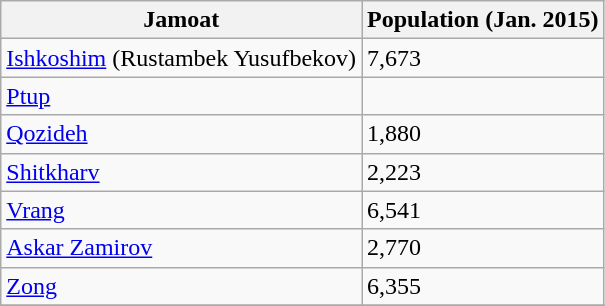<table class="wikitable sortable">
<tr>
<th>Jamoat</th>
<th>Population (Jan. 2015)</th>
</tr>
<tr>
<td><a href='#'>Ishkoshim</a> (Rustambek Yusufbekov)</td>
<td>7,673</td>
</tr>
<tr>
<td><a href='#'>Ptup</a></td>
<td></td>
</tr>
<tr>
<td><a href='#'>Qozideh</a></td>
<td>1,880</td>
</tr>
<tr>
<td><a href='#'>Shitkharv</a></td>
<td>2,223</td>
</tr>
<tr>
<td><a href='#'>Vrang</a></td>
<td>6,541</td>
</tr>
<tr>
<td><a href='#'>Askar Zamirov</a></td>
<td>2,770</td>
</tr>
<tr>
<td><a href='#'>Zong</a></td>
<td>6,355</td>
</tr>
<tr>
</tr>
</table>
